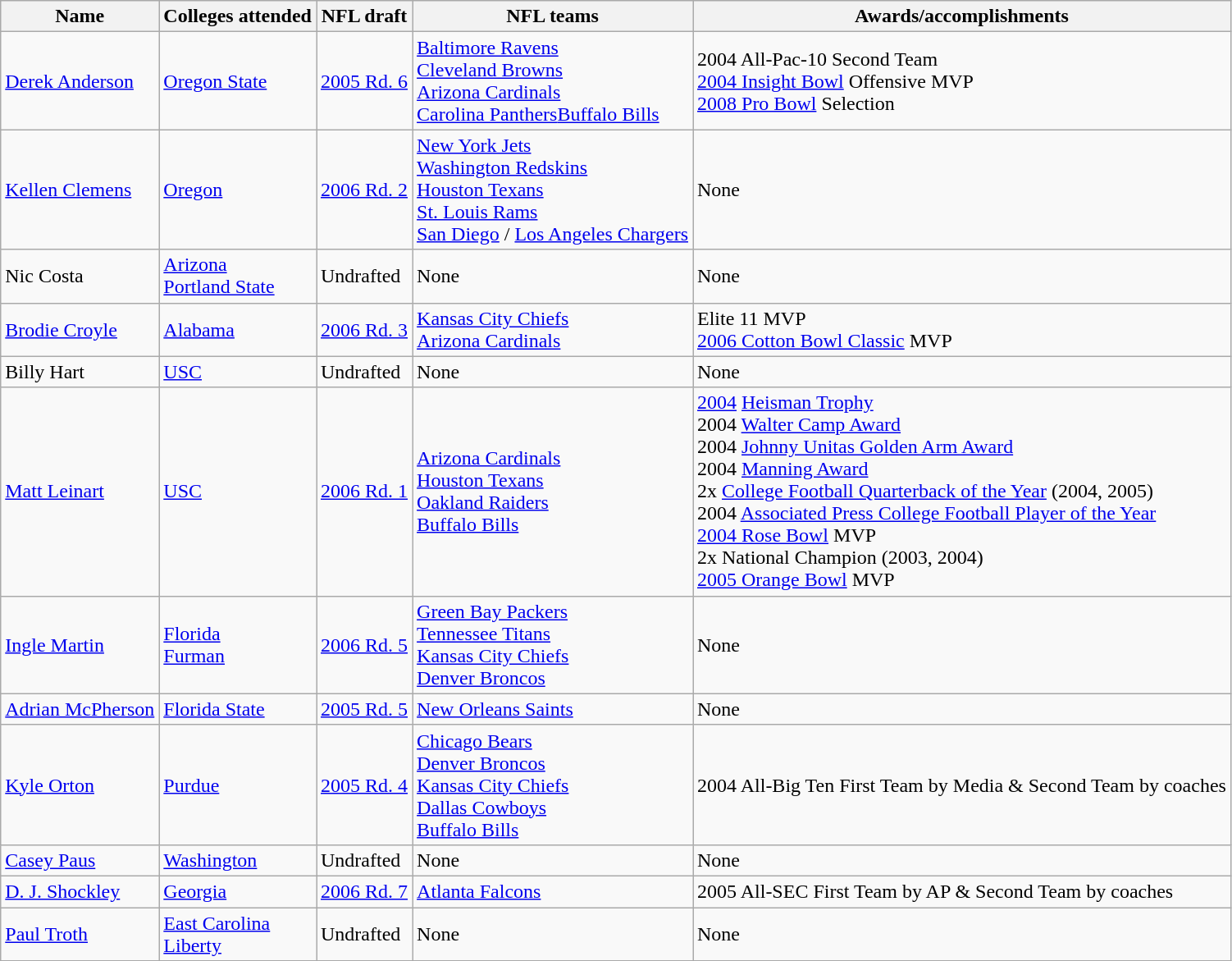<table class="wikitable">
<tr>
<th>Name</th>
<th>Colleges attended</th>
<th>NFL draft</th>
<th>NFL teams</th>
<th>Awards/accomplishments</th>
</tr>
<tr>
<td><a href='#'>Derek Anderson</a></td>
<td><a href='#'>Oregon State</a></td>
<td><a href='#'>2005 Rd. 6</a></td>
<td><a href='#'>Baltimore Ravens</a><br><a href='#'>Cleveland Browns</a><br><a href='#'>Arizona Cardinals</a><br><a href='#'>Carolina Panthers</a><a href='#'>Buffalo Bills</a></td>
<td>2004 All-Pac-10 Second Team<br><a href='#'>2004 Insight Bowl</a> Offensive MVP<br><a href='#'>2008 Pro Bowl</a> Selection</td>
</tr>
<tr>
<td><a href='#'>Kellen Clemens</a></td>
<td><a href='#'>Oregon</a></td>
<td><a href='#'>2006 Rd. 2</a></td>
<td><a href='#'>New York Jets</a><br><a href='#'>Washington Redskins</a><br><a href='#'>Houston Texans</a><br><a href='#'>St. Louis Rams</a><br><a href='#'>San Diego</a> / <a href='#'>Los Angeles Chargers</a></td>
<td>None</td>
</tr>
<tr>
<td>Nic Costa</td>
<td><a href='#'>Arizona</a><br><a href='#'>Portland State</a></td>
<td>Undrafted</td>
<td>None</td>
<td>None</td>
</tr>
<tr>
<td><a href='#'>Brodie Croyle</a></td>
<td><a href='#'>Alabama</a></td>
<td><a href='#'>2006 Rd. 3</a></td>
<td><a href='#'>Kansas City Chiefs</a><br><a href='#'>Arizona Cardinals</a></td>
<td>Elite 11 MVP<br><a href='#'>2006 Cotton Bowl Classic</a> MVP</td>
</tr>
<tr>
<td>Billy Hart</td>
<td><a href='#'>USC</a></td>
<td>Undrafted</td>
<td>None</td>
<td>None</td>
</tr>
<tr>
<td><a href='#'>Matt Leinart</a></td>
<td><a href='#'>USC</a></td>
<td><a href='#'>2006 Rd. 1</a></td>
<td><a href='#'>Arizona Cardinals</a><br><a href='#'>Houston Texans</a><br><a href='#'>Oakland Raiders</a><br><a href='#'>Buffalo Bills</a></td>
<td><a href='#'>2004</a> <a href='#'>Heisman Trophy</a><br>2004 <a href='#'>Walter Camp Award</a><br>2004 <a href='#'>Johnny Unitas Golden Arm Award</a><br>2004 <a href='#'>Manning Award</a><br>2x <a href='#'>College Football Quarterback of the Year</a> (2004, 2005)<br>2004 <a href='#'>Associated Press College Football Player of the Year</a><br><a href='#'>2004 Rose Bowl</a> MVP<br>2x National Champion (2003, 2004)<br><a href='#'>2005 Orange Bowl</a> MVP</td>
</tr>
<tr>
<td><a href='#'>Ingle Martin</a></td>
<td><a href='#'>Florida</a><br><a href='#'>Furman</a></td>
<td><a href='#'>2006 Rd. 5</a></td>
<td><a href='#'>Green Bay Packers</a><br><a href='#'>Tennessee Titans</a><br><a href='#'>Kansas City Chiefs</a><br><a href='#'>Denver Broncos</a></td>
<td>None</td>
</tr>
<tr>
<td><a href='#'>Adrian McPherson</a></td>
<td><a href='#'>Florida State</a></td>
<td><a href='#'>2005 Rd. 5</a></td>
<td><a href='#'>New Orleans Saints</a></td>
<td>None</td>
</tr>
<tr>
<td><a href='#'>Kyle Orton</a></td>
<td><a href='#'>Purdue</a></td>
<td><a href='#'>2005 Rd. 4</a></td>
<td><a href='#'>Chicago Bears</a><br><a href='#'>Denver Broncos</a><br><a href='#'>Kansas City Chiefs</a><br><a href='#'>Dallas Cowboys</a><br><a href='#'>Buffalo Bills</a></td>
<td>2004 All-Big Ten First Team by Media & Second Team by coaches</td>
</tr>
<tr>
<td><a href='#'>Casey Paus</a></td>
<td><a href='#'>Washington</a></td>
<td>Undrafted</td>
<td>None</td>
<td>None</td>
</tr>
<tr>
<td><a href='#'>D. J. Shockley</a></td>
<td><a href='#'>Georgia</a></td>
<td><a href='#'>2006 Rd. 7</a></td>
<td><a href='#'>Atlanta Falcons</a></td>
<td>2005 All-SEC First Team by AP & Second Team by coaches</td>
</tr>
<tr>
<td><a href='#'>Paul Troth</a></td>
<td><a href='#'>East Carolina</a><br><a href='#'>Liberty</a></td>
<td>Undrafted</td>
<td>None</td>
<td>None</td>
</tr>
</table>
